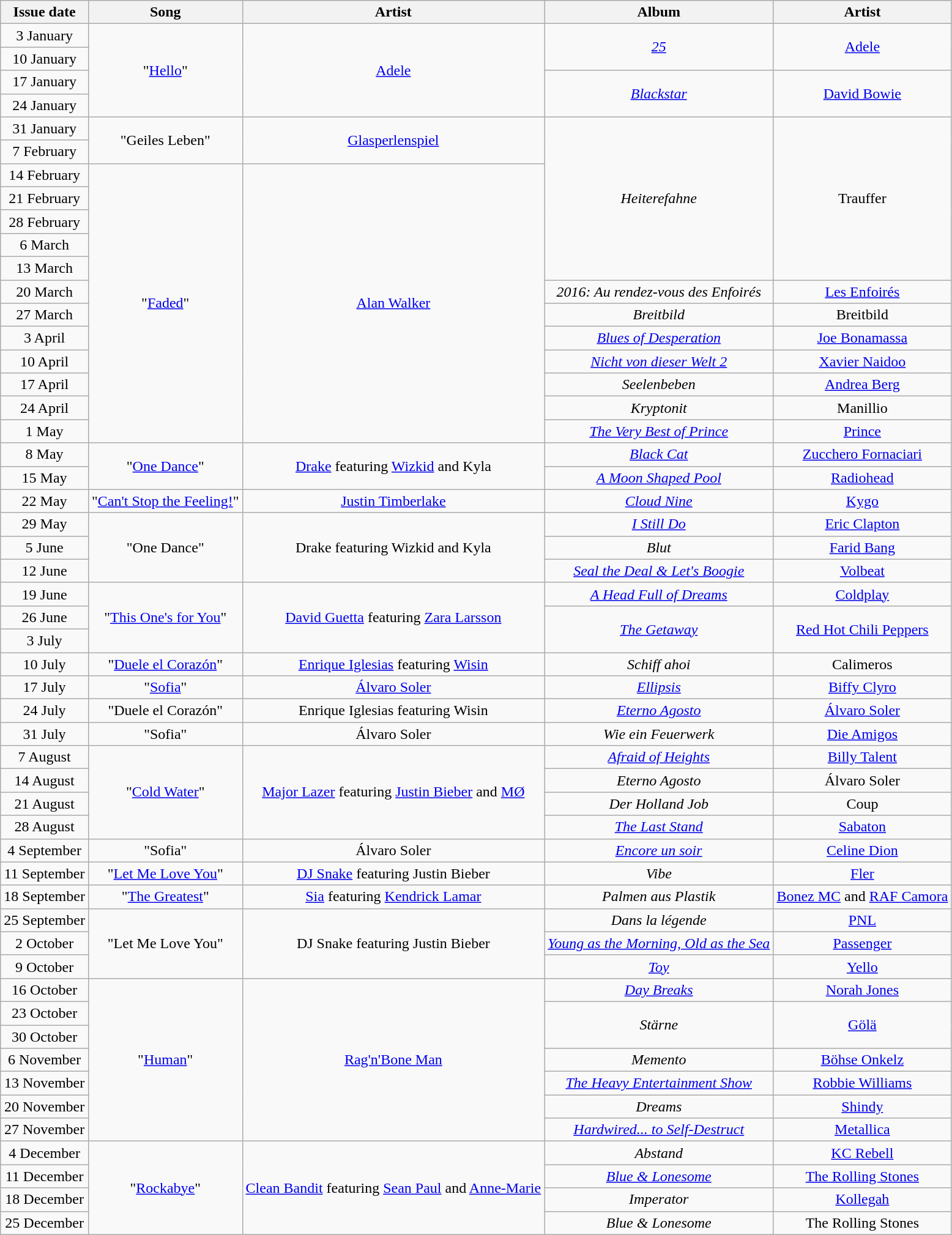<table class="wikitable plainrowheaders" style="text-align:center">
<tr>
<th scope="col">Issue date</th>
<th scope="col">Song</th>
<th scope="col">Artist</th>
<th scope="col">Album</th>
<th scope="col">Artist</th>
</tr>
<tr>
<td scope="row">3 January</td>
<td rowspan="4">"<a href='#'>Hello</a>"</td>
<td rowspan="4"><a href='#'>Adele</a></td>
<td rowspan="2"><em><a href='#'>25</a></em></td>
<td rowspan="2"><a href='#'>Adele</a></td>
</tr>
<tr>
<td scope="row">10 January</td>
</tr>
<tr>
<td scope="row">17 January</td>
<td rowspan="2"><em><a href='#'>Blackstar</a></em></td>
<td rowspan="2"><a href='#'>David Bowie</a></td>
</tr>
<tr>
<td scope="row">24 January</td>
</tr>
<tr>
<td scope="row">31 January</td>
<td rowspan="2">"Geiles Leben"</td>
<td rowspan="2"><a href='#'>Glasperlenspiel</a></td>
<td rowspan="7"><em>Heiterefahne</em></td>
<td rowspan="7">Trauffer</td>
</tr>
<tr>
<td scope="row">7 February</td>
</tr>
<tr>
<td scope="row">14 February</td>
<td rowspan="12">"<a href='#'>Faded</a>"</td>
<td rowspan="12"><a href='#'>Alan Walker</a></td>
</tr>
<tr>
<td scope="row">21 February</td>
</tr>
<tr>
<td scope="row">28 February</td>
</tr>
<tr>
<td scope="row">6 March</td>
</tr>
<tr>
<td scope="row">13 March</td>
</tr>
<tr>
<td scope="row">20 March</td>
<td><em>2016: Au rendez-vous des Enfoirés</em></td>
<td><a href='#'>Les Enfoirés</a></td>
</tr>
<tr>
<td scope="row">27 March</td>
<td><em>Breitbild</em></td>
<td>Breitbild</td>
</tr>
<tr>
<td scope="row">3 April</td>
<td><em><a href='#'>Blues of Desperation</a></em></td>
<td><a href='#'>Joe Bonamassa</a></td>
</tr>
<tr>
<td scope="row">10 April</td>
<td><em><a href='#'>Nicht von dieser Welt 2</a></em></td>
<td><a href='#'>Xavier Naidoo</a></td>
</tr>
<tr>
<td scope="row">17 April</td>
<td><em>Seelenbeben</em></td>
<td><a href='#'>Andrea Berg</a></td>
</tr>
<tr>
<td scope="row">24 April</td>
<td><em>Kryptonit</em></td>
<td>Manillio</td>
</tr>
<tr>
<td scope="row">1 May</td>
<td><em><a href='#'>The Very Best of Prince</a></em></td>
<td><a href='#'>Prince</a></td>
</tr>
<tr>
<td scope="row">8 May</td>
<td rowspan="2">"<a href='#'>One Dance</a>"</td>
<td rowspan="2"><a href='#'>Drake</a> featuring <a href='#'>Wizkid</a> and Kyla</td>
<td><em><a href='#'>Black Cat</a></em></td>
<td><a href='#'>Zucchero Fornaciari</a></td>
</tr>
<tr>
<td scope="row">15 May</td>
<td><em><a href='#'>A Moon Shaped Pool</a></em></td>
<td><a href='#'>Radiohead</a></td>
</tr>
<tr>
<td scope="row">22 May</td>
<td>"<a href='#'>Can't Stop the Feeling!</a>"</td>
<td><a href='#'>Justin Timberlake</a></td>
<td><em><a href='#'>Cloud Nine</a></em></td>
<td><a href='#'>Kygo</a></td>
</tr>
<tr>
<td scope="row">29 May</td>
<td rowspan="3">"One Dance"</td>
<td rowspan="3">Drake featuring Wizkid and Kyla</td>
<td><em><a href='#'>I Still Do</a></em></td>
<td><a href='#'>Eric Clapton</a></td>
</tr>
<tr>
<td scope="row">5 June</td>
<td><em>Blut</em></td>
<td><a href='#'>Farid Bang</a></td>
</tr>
<tr>
<td scope="row">12 June</td>
<td><em><a href='#'>Seal the Deal & Let's Boogie</a></em></td>
<td><a href='#'>Volbeat</a></td>
</tr>
<tr>
<td scope="row">19 June</td>
<td rowspan="3">"<a href='#'>This One's for You</a>"</td>
<td rowspan="3"><a href='#'>David Guetta</a> featuring <a href='#'>Zara Larsson</a></td>
<td><em><a href='#'>A Head Full of Dreams</a></em></td>
<td><a href='#'>Coldplay</a></td>
</tr>
<tr>
<td scope="row">26 June</td>
<td rowspan="2"><em><a href='#'>The Getaway</a></em></td>
<td rowspan="2"><a href='#'>Red Hot Chili Peppers</a></td>
</tr>
<tr>
<td scope="row">3 July</td>
</tr>
<tr>
<td scope="row">10 July</td>
<td>"<a href='#'>Duele el Corazón</a>"</td>
<td><a href='#'>Enrique Iglesias</a> featuring <a href='#'>Wisin</a></td>
<td><em>Schiff ahoi</em></td>
<td>Calimeros</td>
</tr>
<tr>
<td scope="row">17 July</td>
<td>"<a href='#'>Sofia</a>"</td>
<td><a href='#'>Álvaro Soler</a></td>
<td><em><a href='#'>Ellipsis</a></em></td>
<td><a href='#'>Biffy Clyro</a></td>
</tr>
<tr>
<td scope="row">24 July</td>
<td>"Duele el Corazón"</td>
<td>Enrique Iglesias featuring Wisin</td>
<td><em><a href='#'>Eterno Agosto</a></em></td>
<td><a href='#'>Álvaro Soler</a></td>
</tr>
<tr>
<td scope="row">31 July</td>
<td>"Sofia"</td>
<td>Álvaro Soler</td>
<td><em>Wie ein Feuerwerk</em></td>
<td><a href='#'>Die Amigos</a></td>
</tr>
<tr>
<td scope="row">7 August</td>
<td rowspan="4">"<a href='#'>Cold Water</a>"</td>
<td rowspan="4"><a href='#'>Major Lazer</a> featuring <a href='#'>Justin Bieber</a> and <a href='#'>MØ</a></td>
<td><em><a href='#'>Afraid of Heights</a></em></td>
<td><a href='#'>Billy Talent</a></td>
</tr>
<tr>
<td scope="row">14 August</td>
<td><em>Eterno Agosto</em></td>
<td>Álvaro Soler</td>
</tr>
<tr>
<td scope="row">21 August</td>
<td><em>Der Holland Job</em></td>
<td>Coup</td>
</tr>
<tr>
<td scope="row">28 August</td>
<td><em><a href='#'>The Last Stand</a></em></td>
<td><a href='#'>Sabaton</a></td>
</tr>
<tr>
<td scope="row">4 September</td>
<td>"Sofia"</td>
<td>Álvaro Soler</td>
<td><em><a href='#'>Encore un soir</a></em></td>
<td><a href='#'>Celine Dion</a></td>
</tr>
<tr>
<td scope="row">11 September</td>
<td>"<a href='#'>Let Me Love You</a>"</td>
<td><a href='#'>DJ Snake</a> featuring Justin Bieber</td>
<td><em>Vibe</em></td>
<td><a href='#'>Fler</a></td>
</tr>
<tr>
<td scope="row">18 September</td>
<td>"<a href='#'>The Greatest</a>"</td>
<td><a href='#'>Sia</a> featuring <a href='#'>Kendrick Lamar</a></td>
<td><em>Palmen aus Plastik</em></td>
<td><a href='#'>Bonez MC</a> and <a href='#'>RAF Camora</a></td>
</tr>
<tr>
<td scope="row">25 September</td>
<td rowspan="3">"Let Me Love You"</td>
<td rowspan="3">DJ Snake featuring Justin Bieber</td>
<td><em>Dans la légende</em></td>
<td><a href='#'>PNL</a></td>
</tr>
<tr>
<td scope="row">2 October</td>
<td><em><a href='#'>Young as the Morning, Old as the Sea</a></em></td>
<td><a href='#'>Passenger</a></td>
</tr>
<tr>
<td scope="row">9 October</td>
<td><em><a href='#'>Toy</a></em></td>
<td><a href='#'>Yello</a></td>
</tr>
<tr>
<td scope="row">16 October</td>
<td rowspan="7">"<a href='#'>Human</a>"</td>
<td rowspan="7"><a href='#'>Rag'n'Bone Man</a></td>
<td><em><a href='#'>Day Breaks</a></em></td>
<td><a href='#'>Norah Jones</a></td>
</tr>
<tr>
<td scope="row">23 October</td>
<td rowspan="2"><em>Stärne</em></td>
<td rowspan="2"><a href='#'>Gölä</a></td>
</tr>
<tr>
<td scope="row">30 October</td>
</tr>
<tr>
<td scope="row">6 November</td>
<td><em>Memento</em></td>
<td><a href='#'>Böhse Onkelz</a></td>
</tr>
<tr>
<td scope="row">13 November</td>
<td><em><a href='#'>The Heavy Entertainment Show</a></em></td>
<td><a href='#'>Robbie Williams</a></td>
</tr>
<tr>
<td scope="row">20 November</td>
<td><em>Dreams</em></td>
<td><a href='#'>Shindy</a></td>
</tr>
<tr>
<td scope="row">27 November</td>
<td><em><a href='#'>Hardwired... to Self-Destruct</a></em></td>
<td><a href='#'>Metallica</a></td>
</tr>
<tr>
<td scope="row">4 December</td>
<td rowspan="4">"<a href='#'>Rockabye</a>"</td>
<td rowspan="4"><a href='#'>Clean Bandit</a> featuring <a href='#'>Sean Paul</a> and <a href='#'>Anne-Marie</a></td>
<td><em>Abstand</em></td>
<td><a href='#'>KC Rebell</a></td>
</tr>
<tr>
<td scope="row">11 December</td>
<td><em><a href='#'>Blue & Lonesome</a></em></td>
<td><a href='#'>The Rolling Stones</a></td>
</tr>
<tr>
<td scope="row">18 December</td>
<td><em>Imperator</em></td>
<td><a href='#'>Kollegah</a></td>
</tr>
<tr>
<td scope="row">25 December</td>
<td><em>Blue & Lonesome</em></td>
<td>The Rolling Stones</td>
</tr>
</table>
